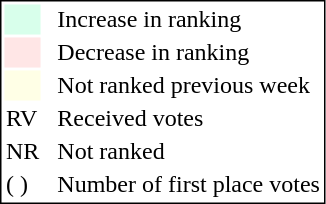<table style="border:1px solid black;">
<tr>
<td style="background:#D8FFEB; width:20px;"></td>
<td> </td>
<td>Increase in ranking</td>
</tr>
<tr>
<td style="background:#FFE6E6; width:20px;"></td>
<td> </td>
<td>Decrease in ranking</td>
</tr>
<tr>
<td style="background:#FFFFE6; width:20px;"></td>
<td> </td>
<td>Not ranked previous week</td>
</tr>
<tr>
<td>RV</td>
<td> </td>
<td>Received votes</td>
</tr>
<tr>
<td>NR</td>
<td> </td>
<td>Not ranked</td>
</tr>
<tr>
<td>( )</td>
<td> </td>
<td>Number of first place votes</td>
</tr>
</table>
